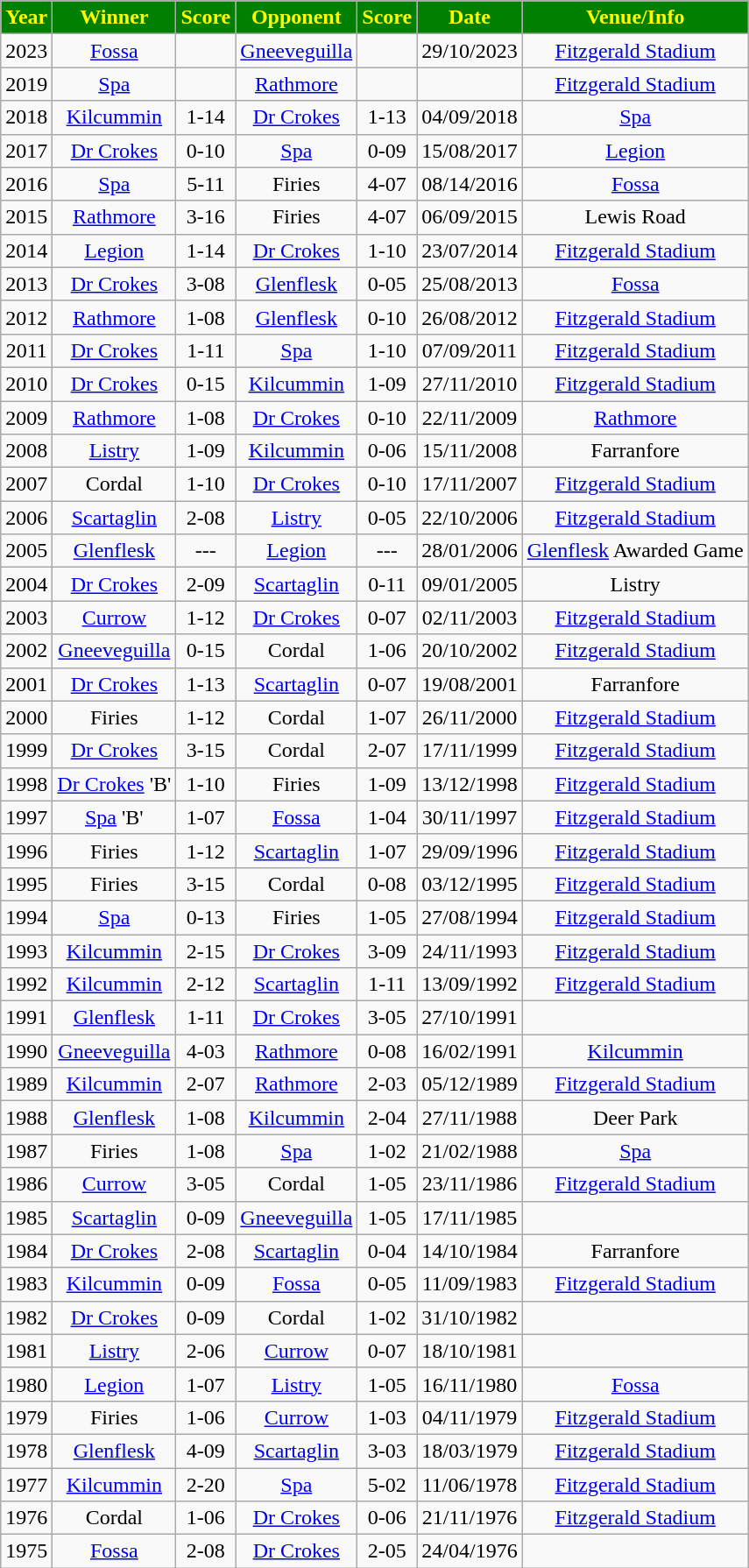<table class="wikitable" style="text-align:center;">
<tr>
<th style="background:green;color:yellow">Year</th>
<th style="background:green;color:yellow">Winner</th>
<th style="background:green;color:yellow">Score</th>
<th style="background:green;color:yellow">Opponent</th>
<th style="background:green;color:yellow">Score</th>
<th style="background:green;color:yellow">Date</th>
<th style="background:green;color:yellow">Venue/Info</th>
</tr>
<tr>
<td>2023</td>
<td><a href='#'>Fossa</a></td>
<td></td>
<td><a href='#'>Gneeveguilla</a></td>
<td></td>
<td>29/10/2023</td>
<td><a href='#'>Fitzgerald Stadium</a></td>
</tr>
<tr>
<td>2019</td>
<td><a href='#'>Spa</a></td>
<td></td>
<td><a href='#'>Rathmore</a></td>
<td></td>
<td></td>
<td><a href='#'>Fitzgerald Stadium</a></td>
</tr>
<tr>
<td>2018</td>
<td><a href='#'>Kilcummin</a></td>
<td>1-14</td>
<td><a href='#'>Dr Crokes</a></td>
<td>1-13</td>
<td>04/09/2018</td>
<td><a href='#'>Spa</a></td>
</tr>
<tr>
<td>2017</td>
<td><a href='#'>Dr Crokes</a></td>
<td>0-10</td>
<td><a href='#'>Spa</a></td>
<td>0-09</td>
<td>15/08/2017</td>
<td><a href='#'>Legion</a></td>
</tr>
<tr>
<td>2016</td>
<td><a href='#'>Spa</a></td>
<td>5-11</td>
<td>Firies</td>
<td>4-07</td>
<td>08/14/2016</td>
<td><a href='#'>Fossa</a></td>
</tr>
<tr>
<td>2015</td>
<td><a href='#'>Rathmore</a></td>
<td>3-16</td>
<td>Firies</td>
<td>4-07</td>
<td>06/09/2015</td>
<td>Lewis Road</td>
</tr>
<tr>
<td>2014</td>
<td><a href='#'>Legion</a></td>
<td>1-14</td>
<td><a href='#'>Dr Crokes</a></td>
<td>1-10</td>
<td>23/07/2014</td>
<td><a href='#'>Fitzgerald Stadium</a></td>
</tr>
<tr>
<td>2013</td>
<td><a href='#'>Dr Crokes</a></td>
<td>3-08</td>
<td><a href='#'>Glenflesk</a></td>
<td>0-05</td>
<td>25/08/2013</td>
<td><a href='#'>Fossa</a></td>
</tr>
<tr>
<td>2012</td>
<td><a href='#'>Rathmore</a></td>
<td>1-08</td>
<td><a href='#'>Glenflesk</a></td>
<td>0-10</td>
<td>26/08/2012</td>
<td><a href='#'>Fitzgerald Stadium</a></td>
</tr>
<tr>
<td>2011</td>
<td><a href='#'>Dr Crokes</a></td>
<td>1-11</td>
<td><a href='#'>Spa</a></td>
<td>1-10</td>
<td>07/09/2011</td>
<td><a href='#'>Fitzgerald Stadium</a></td>
</tr>
<tr>
<td>2010</td>
<td><a href='#'>Dr Crokes</a></td>
<td>0-15</td>
<td><a href='#'>Kilcummin</a></td>
<td>1-09</td>
<td>27/11/2010</td>
<td><a href='#'>Fitzgerald Stadium</a></td>
</tr>
<tr>
<td>2009</td>
<td><a href='#'>Rathmore</a></td>
<td>1-08</td>
<td><a href='#'>Dr Crokes</a></td>
<td>0-10</td>
<td>22/11/2009</td>
<td><a href='#'>Rathmore</a></td>
</tr>
<tr>
<td>2008</td>
<td><a href='#'>Listry</a></td>
<td>1-09</td>
<td><a href='#'>Kilcummin</a></td>
<td>0-06</td>
<td>15/11/2008</td>
<td>Farranfore</td>
</tr>
<tr>
<td>2007</td>
<td>Cordal</td>
<td>1-10</td>
<td><a href='#'>Dr Crokes</a></td>
<td>0-10</td>
<td>17/11/2007</td>
<td><a href='#'>Fitzgerald Stadium</a></td>
</tr>
<tr>
<td>2006</td>
<td><a href='#'>Scartaglin</a></td>
<td>2-08</td>
<td><a href='#'>Listry</a></td>
<td>0-05</td>
<td>22/10/2006</td>
<td><a href='#'>Fitzgerald Stadium</a></td>
</tr>
<tr>
<td>2005</td>
<td><a href='#'>Glenflesk</a></td>
<td>---</td>
<td><a href='#'>Legion</a></td>
<td>---</td>
<td>28/01/2006</td>
<td><a href='#'>Glenflesk</a> Awarded Game</td>
</tr>
<tr>
<td>2004</td>
<td><a href='#'>Dr Crokes</a></td>
<td>2-09</td>
<td><a href='#'>Scartaglin</a></td>
<td>0-11</td>
<td>09/01/2005</td>
<td>Listry</td>
</tr>
<tr>
<td>2003</td>
<td><a href='#'>Currow</a></td>
<td>1-12</td>
<td><a href='#'>Dr Crokes</a></td>
<td>0-07</td>
<td>02/11/2003</td>
<td><a href='#'>Fitzgerald Stadium</a></td>
</tr>
<tr>
<td>2002</td>
<td><a href='#'>Gneeveguilla</a></td>
<td>0-15</td>
<td>Cordal</td>
<td>1-06</td>
<td>20/10/2002</td>
<td><a href='#'>Fitzgerald Stadium</a></td>
</tr>
<tr>
<td>2001</td>
<td><a href='#'>Dr Crokes</a></td>
<td>1-13</td>
<td><a href='#'>Scartaglin</a></td>
<td>0-07</td>
<td>19/08/2001</td>
<td>Farranfore</td>
</tr>
<tr>
<td>2000</td>
<td>Firies</td>
<td>1-12</td>
<td>Cordal</td>
<td>1-07</td>
<td>26/11/2000</td>
<td><a href='#'>Fitzgerald Stadium</a></td>
</tr>
<tr>
<td>1999</td>
<td><a href='#'>Dr Crokes</a></td>
<td>3-15</td>
<td>Cordal</td>
<td>2-07</td>
<td>17/11/1999</td>
<td><a href='#'>Fitzgerald Stadium</a></td>
</tr>
<tr>
<td>1998</td>
<td><a href='#'>Dr Crokes</a> 'B'</td>
<td>1-10</td>
<td>Firies</td>
<td>1-09</td>
<td>13/12/1998</td>
<td><a href='#'>Fitzgerald Stadium</a></td>
</tr>
<tr>
<td>1997</td>
<td><a href='#'>Spa</a> 'B'</td>
<td>1-07</td>
<td><a href='#'>Fossa</a></td>
<td>1-04</td>
<td>30/11/1997</td>
<td><a href='#'>Fitzgerald Stadium</a></td>
</tr>
<tr>
<td>1996</td>
<td>Firies</td>
<td>1-12</td>
<td><a href='#'>Scartaglin</a></td>
<td>1-07</td>
<td>29/09/1996</td>
<td><a href='#'>Fitzgerald Stadium</a></td>
</tr>
<tr>
<td>1995</td>
<td>Firies</td>
<td>3-15</td>
<td>Cordal</td>
<td>0-08</td>
<td>03/12/1995</td>
<td><a href='#'>Fitzgerald Stadium</a></td>
</tr>
<tr>
<td>1994</td>
<td><a href='#'>Spa</a></td>
<td>0-13</td>
<td>Firies</td>
<td>1-05</td>
<td>27/08/1994</td>
<td><a href='#'>Fitzgerald Stadium</a></td>
</tr>
<tr>
<td>1993</td>
<td><a href='#'>Kilcummin</a></td>
<td>2-15</td>
<td><a href='#'>Dr Crokes</a></td>
<td>3-09</td>
<td>24/11/1993</td>
<td><a href='#'>Fitzgerald Stadium</a></td>
</tr>
<tr>
<td>1992</td>
<td><a href='#'>Kilcummin</a></td>
<td>2-12</td>
<td><a href='#'>Scartaglin</a></td>
<td>1-11</td>
<td>13/09/1992</td>
<td><a href='#'>Fitzgerald Stadium</a></td>
</tr>
<tr>
<td>1991</td>
<td><a href='#'>Glenflesk</a></td>
<td>1-11</td>
<td><a href='#'>Dr Crokes</a></td>
<td>3-05</td>
<td>27/10/1991</td>
<td></td>
</tr>
<tr>
<td>1990</td>
<td><a href='#'>Gneeveguilla</a></td>
<td>4-03</td>
<td><a href='#'>Rathmore</a></td>
<td>0-08</td>
<td>16/02/1991</td>
<td><a href='#'>Kilcummin</a></td>
</tr>
<tr>
<td>1989</td>
<td><a href='#'>Kilcummin</a></td>
<td>2-07</td>
<td><a href='#'>Rathmore</a></td>
<td>2-03</td>
<td>05/12/1989</td>
<td><a href='#'>Fitzgerald Stadium</a></td>
</tr>
<tr>
<td>1988</td>
<td><a href='#'>Glenflesk</a></td>
<td>1-08</td>
<td><a href='#'>Kilcummin</a></td>
<td>2-04</td>
<td>27/11/1988</td>
<td>Deer Park</td>
</tr>
<tr>
<td>1987</td>
<td>Firies</td>
<td>1-08</td>
<td><a href='#'>Spa</a></td>
<td>1-02</td>
<td>21/02/1988</td>
<td><a href='#'>Spa</a></td>
</tr>
<tr>
<td>1986</td>
<td><a href='#'>Currow</a></td>
<td>3-05</td>
<td>Cordal</td>
<td>1-05</td>
<td>23/11/1986</td>
<td><a href='#'>Fitzgerald Stadium</a></td>
</tr>
<tr>
<td>1985</td>
<td><a href='#'>Scartaglin</a></td>
<td>0-09</td>
<td><a href='#'>Gneeveguilla</a></td>
<td>1-05</td>
<td>17/11/1985</td>
<td></td>
</tr>
<tr>
<td>1984</td>
<td><a href='#'>Dr Crokes</a></td>
<td>2-08</td>
<td><a href='#'>Scartaglin</a></td>
<td>0-04</td>
<td>14/10/1984</td>
<td>Farranfore</td>
</tr>
<tr>
<td>1983</td>
<td><a href='#'>Kilcummin</a></td>
<td>0-09</td>
<td><a href='#'>Fossa</a></td>
<td>0-05</td>
<td>11/09/1983</td>
<td><a href='#'>Fitzgerald Stadium</a></td>
</tr>
<tr>
<td>1982</td>
<td><a href='#'>Dr Crokes</a></td>
<td>0-09</td>
<td>Cordal</td>
<td>1-02</td>
<td>31/10/1982</td>
<td></td>
</tr>
<tr>
<td>1981</td>
<td><a href='#'>Listry</a></td>
<td>2-06</td>
<td><a href='#'>Currow</a></td>
<td>0-07</td>
<td>18/10/1981</td>
<td></td>
</tr>
<tr>
<td>1980</td>
<td><a href='#'>Legion</a></td>
<td>1-07</td>
<td><a href='#'>Listry</a></td>
<td>1-05</td>
<td>16/11/1980</td>
<td><a href='#'>Fossa</a></td>
</tr>
<tr>
<td>1979</td>
<td>Firies</td>
<td>1-06</td>
<td><a href='#'>Currow</a></td>
<td>1-03</td>
<td>04/11/1979</td>
<td><a href='#'>Fitzgerald Stadium</a></td>
</tr>
<tr>
<td>1978</td>
<td><a href='#'>Glenflesk</a></td>
<td>4-09</td>
<td><a href='#'>Scartaglin</a></td>
<td>3-03</td>
<td>18/03/1979</td>
<td><a href='#'>Fitzgerald Stadium</a></td>
</tr>
<tr>
<td>1977</td>
<td><a href='#'>Kilcummin</a></td>
<td>2-20</td>
<td><a href='#'>Spa</a></td>
<td>5-02</td>
<td>11/06/1978</td>
<td><a href='#'>Fitzgerald Stadium</a></td>
</tr>
<tr>
<td>1976</td>
<td>Cordal</td>
<td>1-06</td>
<td><a href='#'>Dr Crokes</a></td>
<td>0-06</td>
<td>21/11/1976</td>
<td><a href='#'>Fitzgerald Stadium</a></td>
</tr>
<tr>
<td>1975</td>
<td><a href='#'>Fossa</a></td>
<td>2-08</td>
<td><a href='#'>Dr Crokes</a></td>
<td>2-05</td>
<td>24/04/1976</td>
<td></td>
</tr>
</table>
